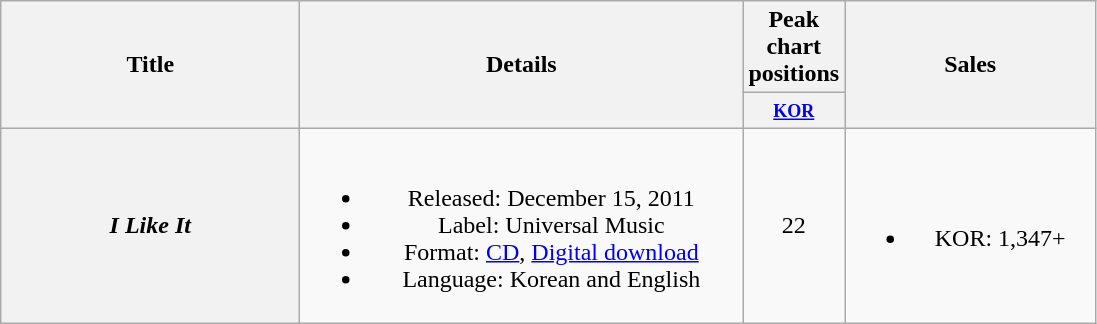<table class="wikitable plainrowheaders" style="text-align:center;">
<tr>
<th rowspan="2" scope="col" style="width:12em;">Title</th>
<th rowspan="2" scope="col" style="width:18em;">Details</th>
<th colspan="1" scope="col">Peak chart positions</th>
<th rowspan="2" scope="col" style="width:10em;">Sales<br></th>
</tr>
<tr>
<th scope="col" style="width:3.5em;font-size:90%;"><small><a href='#'>KOR</a></small><br></th>
</tr>
<tr>
<th scope="row"><em>I Like It</em></th>
<td><br><ul><li>Released: December 15, 2011</li><li>Label: Universal Music</li><li>Format: <a href='#'>CD</a>, <a href='#'>Digital download</a></li><li>Language: Korean and English</li></ul></td>
<td>22</td>
<td><br><ul><li>KOR: 1,347+</li></ul></td>
</tr>
</table>
